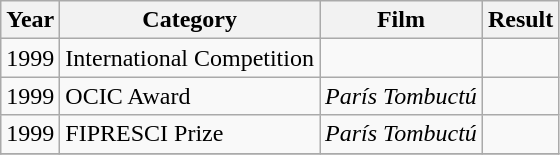<table class="wikitable sortable">
<tr>
<th>Year</th>
<th>Category</th>
<th>Film</th>
<th>Result</th>
</tr>
<tr>
<td>1999</td>
<td>International Competition</td>
<td><em></em></td>
<td></td>
</tr>
<tr>
<td>1999</td>
<td>OCIC Award</td>
<td><em>París Tombuctú</em></td>
<td></td>
</tr>
<tr>
<td>1999</td>
<td>FIPRESCI Prize</td>
<td><em>París Tombuctú</em></td>
<td></td>
</tr>
<tr>
</tr>
</table>
